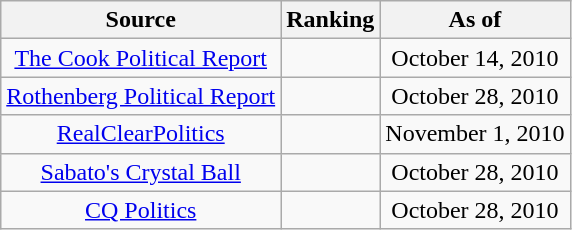<table class="wikitable" style="text-align:center">
<tr>
<th>Source</th>
<th>Ranking</th>
<th>As of</th>
</tr>
<tr>
<td><a href='#'>The Cook Political Report</a></td>
<td></td>
<td>October 14, 2010</td>
</tr>
<tr>
<td><a href='#'>Rothenberg Political Report</a></td>
<td></td>
<td>October 28, 2010</td>
</tr>
<tr>
<td><a href='#'>RealClearPolitics</a></td>
<td></td>
<td>November 1, 2010</td>
</tr>
<tr>
<td><a href='#'>Sabato's Crystal Ball</a></td>
<td></td>
<td>October 28, 2010</td>
</tr>
<tr>
<td><a href='#'>CQ Politics</a></td>
<td></td>
<td>October 28, 2010</td>
</tr>
</table>
